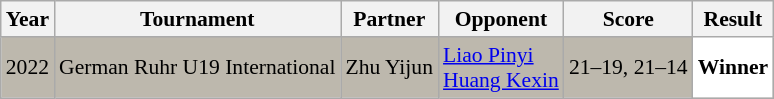<table class="sortable wikitable" style="font-size: 90%;">
<tr>
<th>Year</th>
<th>Tournament</th>
<th>Partner</th>
<th>Opponent</th>
<th>Score</th>
<th>Result</th>
</tr>
<tr style="background:#BDB8AD">
<td align="center">2022</td>
<td align="left">German Ruhr U19 International</td>
<td align="left"> Zhu Yijun</td>
<td align="left"> <a href='#'>Liao Pinyi</a><br> <a href='#'>Huang Kexin</a></td>
<td align="left">21–19, 21–14</td>
<td style="text-align:left; background:white"> <strong>Winner</strong></td>
</tr>
</table>
